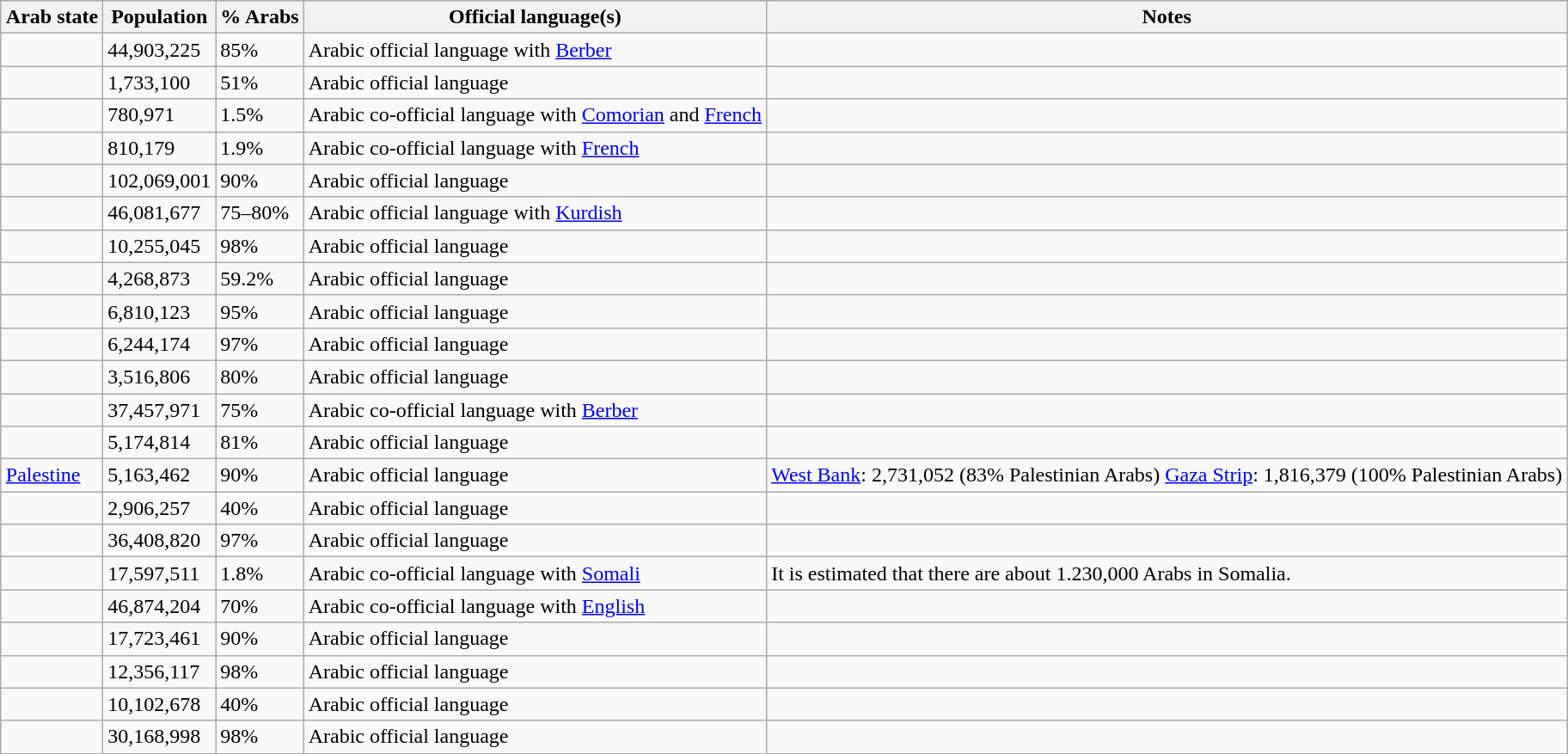<table class="wikitable sortable toccolours" style="border-collapse:collapse; margin:auto">
<tr>
<th>Arab state</th>
<th data-sort-type="number">Population</th>
<th>% Arabs</th>
<th>Official language(s)</th>
<th>Notes</th>
</tr>
<tr>
<td></td>
<td>44,903,225 </td>
<td>85%</td>
<td>Arabic official language with <a href='#'>Berber</a></td>
<td></td>
</tr>
<tr>
<td></td>
<td>1,733,100</td>
<td>51%</td>
<td>Arabic official language</td>
<td></td>
</tr>
<tr>
<td></td>
<td>780,971</td>
<td>1.5%</td>
<td>Arabic co-official language with <a href='#'>Comorian</a> and <a href='#'>French</a></td>
<td></td>
</tr>
<tr>
<td></td>
<td>810,179</td>
<td>1.9%</td>
<td>Arabic co-official language with <a href='#'>French</a></td>
<td></td>
</tr>
<tr>
<td></td>
<td>102,069,001</td>
<td>90%</td>
<td>Arabic official language</td>
<td></td>
</tr>
<tr>
<td></td>
<td>46,081,677</td>
<td>75–80%</td>
<td>Arabic official language with <a href='#'>Kurdish</a></td>
<td></td>
</tr>
<tr>
<td></td>
<td>10,255,045</td>
<td>98%</td>
<td>Arabic official language</td>
<td></td>
</tr>
<tr>
<td></td>
<td>4,268,873 </td>
<td>59.2%</td>
<td>Arabic official language</td>
<td></td>
</tr>
<tr>
<td></td>
<td>6,810,123</td>
<td>95%</td>
<td>Arabic official language</td>
<td></td>
</tr>
<tr>
<td></td>
<td>6,244,174</td>
<td>97%</td>
<td>Arabic official language</td>
<td></td>
</tr>
<tr>
<td></td>
<td>3,516,806</td>
<td>80%</td>
<td>Arabic official language</td>
<td></td>
</tr>
<tr>
<td></td>
<td>37,457,971</td>
<td>75%</td>
<td>Arabic co-official language with <a href='#'>Berber</a></td>
<td></td>
</tr>
<tr>
<td></td>
<td>5,174,814</td>
<td>81%</td>
<td>Arabic official language</td>
<td></td>
</tr>
<tr>
<td> <a href='#'>Palestine</a></td>
<td>5,163,462</td>
<td>90%</td>
<td>Arabic official language</td>
<td><a href='#'>West Bank</a>: 2,731,052 (83% Palestinian Arabs) <a href='#'>Gaza Strip</a>: 1,816,379 (100% Palestinian Arabs)</td>
</tr>
<tr>
<td></td>
<td>2,906,257</td>
<td>40%</td>
<td>Arabic official language</td>
<td></td>
</tr>
<tr>
<td></td>
<td>36,408,820</td>
<td>97%</td>
<td>Arabic official language</td>
<td></td>
</tr>
<tr>
<td></td>
<td>17,597,511</td>
<td>1.8%</td>
<td>Arabic co-official language with <a href='#'>Somali</a></td>
<td>It is estimated that there are about 1.230,000 Arabs in Somalia.</td>
</tr>
<tr>
<td></td>
<td>46,874,204	</td>
<td>70%</td>
<td>Arabic co-official language with <a href='#'>English</a></td>
<td></td>
</tr>
<tr>
<td></td>
<td>17,723,461</td>
<td>90%</td>
<td>Arabic official language</td>
<td></td>
</tr>
<tr>
<td></td>
<td>12,356,117 </td>
<td>98%</td>
<td>Arabic official language</td>
<td></td>
</tr>
<tr>
<td></td>
<td>10,102,678</td>
<td>40%</td>
<td>Arabic official language</td>
<td></td>
</tr>
<tr>
<td></td>
<td>30,168,998</td>
<td>98%</td>
<td>Arabic official language</td>
<td></td>
</tr>
</table>
